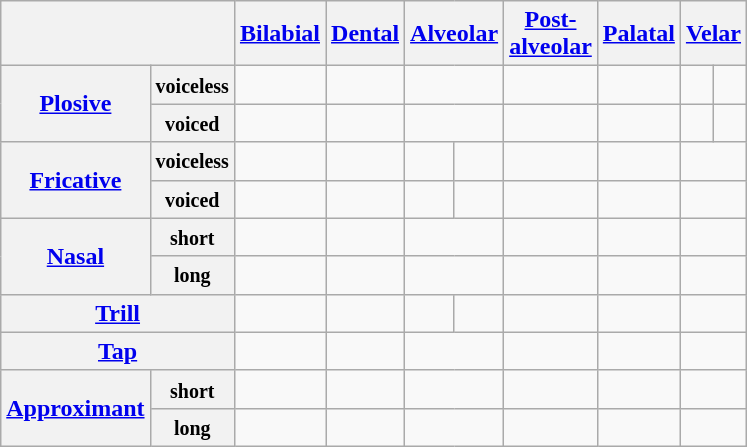<table class=wikitable style=text-align:center>
<tr>
<th colspan=2></th>
<th><a href='#'>Bilabial</a></th>
<th><a href='#'>Dental</a></th>
<th colspan=2><a href='#'>Alveolar</a></th>
<th><a href='#'>Post-<br>alveolar</a></th>
<th><a href='#'>Palatal</a></th>
<th colspan=2><a href='#'>Velar</a></th>
</tr>
<tr>
<th rowspan=2><a href='#'>Plosive</a></th>
<th><small>voiceless</small></th>
<td></td>
<td></td>
<td colspan=2></td>
<td></td>
<td></td>
<td></td>
<td></td>
</tr>
<tr>
<th><small>voiced</small></th>
<td></td>
<td></td>
<td colspan=2></td>
<td></td>
<td></td>
<td></td>
<td></td>
</tr>
<tr>
<th rowspan=2><a href='#'>Fricative</a></th>
<th><small>voiceless</small></th>
<td></td>
<td></td>
<td></td>
<td></td>
<td></td>
<td></td>
<td colspan=2></td>
</tr>
<tr>
<th><small>voiced</small></th>
<td></td>
<td></td>
<td></td>
<td></td>
<td></td>
<td></td>
<td colspan=2></td>
</tr>
<tr>
<th rowspan=2><a href='#'>Nasal</a></th>
<th><small>short</small></th>
<td></td>
<td></td>
<td colspan=2></td>
<td></td>
<td></td>
<td colspan=2></td>
</tr>
<tr>
<th><small>long</small></th>
<td></td>
<td></td>
<td colspan=2></td>
<td></td>
<td></td>
<td colspan=2></td>
</tr>
<tr>
<th colspan=2><a href='#'>Trill</a></th>
<td></td>
<td></td>
<td></td>
<td></td>
<td></td>
<td></td>
<td colspan=2></td>
</tr>
<tr>
<th colspan=2><a href='#'>Tap</a></th>
<td></td>
<td></td>
<td colspan=2></td>
<td></td>
<td></td>
<td colspan=2></td>
</tr>
<tr>
<th rowspan=2><a href='#'>Approximant</a></th>
<th><small>short</small></th>
<td></td>
<td></td>
<td colspan=2></td>
<td></td>
<td></td>
<td colspan=2></td>
</tr>
<tr>
<th><small>long</small></th>
<td></td>
<td></td>
<td colspan=2></td>
<td></td>
<td></td>
<td colspan=2></td>
</tr>
</table>
